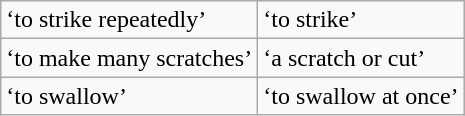<table class="wikitable">
<tr>
<td>  ‘to strike repeatedly’</td>
<td>  ‘to strike’</td>
</tr>
<tr>
<td>  ‘to make many scratches’</td>
<td>  ‘a scratch or cut’</td>
</tr>
<tr>
<td>  ‘to swallow’</td>
<td>  ‘to swallow at once’</td>
</tr>
</table>
